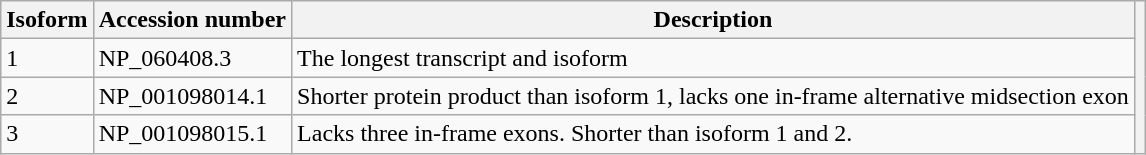<table class="wikitable">
<tr>
<th>Isoform</th>
<th>Accession number</th>
<th>Description</th>
<th rowspan="4"></th>
</tr>
<tr>
<td>1</td>
<td>NP_060408.3</td>
<td>The longest transcript and isoform</td>
</tr>
<tr>
<td>2</td>
<td>NP_001098014.1</td>
<td>Shorter protein product than isoform 1, lacks one in-frame alternative midsection exon</td>
</tr>
<tr>
<td>3</td>
<td>NP_001098015.1</td>
<td>Lacks three in-frame exons. Shorter than isoform 1 and 2.</td>
</tr>
</table>
